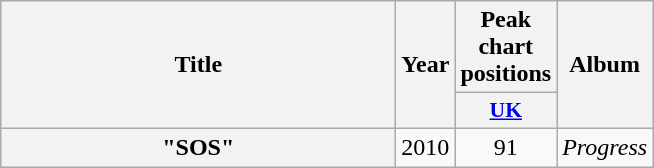<table class="wikitable plainrowheaders" style="text-align:center;">
<tr>
<th scope="col" rowspan="2" style="width:16em;">Title</th>
<th scope="col" rowspan="2" style="width:1em;">Year</th>
<th scope="col" colspan="1">Peak chart positions</th>
<th scope="col" rowspan="2">Album</th>
</tr>
<tr>
<th scope="col" style="width:3em;font-size:90%;"><a href='#'>UK</a></th>
</tr>
<tr>
<th scope="row">"SOS"</th>
<td>2010</td>
<td>91</td>
<td><em>Progress</em></td>
</tr>
</table>
